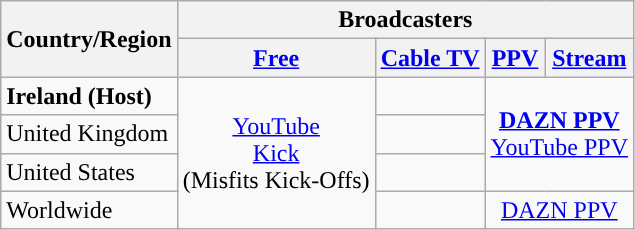<table class="wikitable">
<tr>
<th rowspan="2">Country/Region</th>
<th colspan="4">Broadcasters</th>
</tr>
<tr>
<th><a href='#'>Free</a></th>
<th><a href='#'>Cable TV</a></th>
<th><a href='#'>PPV</a></th>
<th><a href='#'>Stream</a></th>
</tr>
<tr>
<td><strong>Ireland (Host)</strong></td>
<td rowspan="4" align="center"><a href='#'>YouTube</a> <br> <a href='#'>Kick</a> <br> (Misfits Kick-Offs)</td>
<td></td>
<td rowspan="3" align="center" colspan="2"><strong><a href='#'>DAZN PPV</a></strong> <br> <a href='#'>YouTube PPV</a></td>
</tr>
<tr>
<td>United Kingdom</td>
<td></td>
</tr>
<tr>
<td>United States</td>
<td></td>
</tr>
<tr>
<td>Worldwide</td>
<td></td>
<td align="center" colspan="2"><a href='#'>DAZN PPV</a></td>
</tr>
</table>
